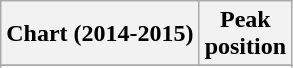<table class="wikitable">
<tr>
<th>Chart (2014-2015)</th>
<th>Peak <br> position</th>
</tr>
<tr>
</tr>
<tr>
</tr>
<tr>
</tr>
<tr>
</tr>
</table>
